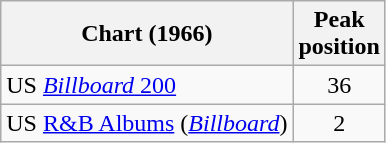<table class="wikitable sortable" border="1">
<tr>
<th>Chart (1966)</th>
<th>Peak<br>position</th>
</tr>
<tr>
<td>US <a href='#'><em>Billboard</em> 200</a></td>
<td align=center>36</td>
</tr>
<tr>
<td>US <a href='#'>R&B Albums</a> (<em><a href='#'>Billboard</a></em>)</td>
<td align=center>2</td>
</tr>
</table>
